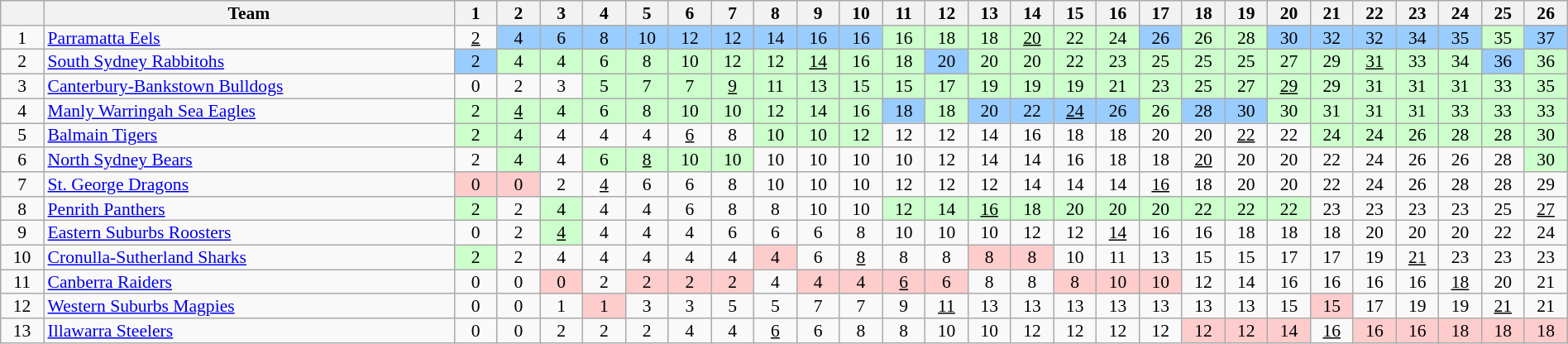<table class="wikitable" style="text-align:center; line-height: 90%; font-size:90%;" width=100%>
<tr>
<th width=20 abbr="Position"></th>
<th width=250>Team</th>
<th width=20 abbr="Round 1">1</th>
<th width=20 abbr="Round 2">2</th>
<th width=20 abbr="Round 3">3</th>
<th width=20 abbr="Round 4">4</th>
<th width=20 abbr="Round 5">5</th>
<th width=20 abbr="Round 6">6</th>
<th width=20 abbr="Round 7">7</th>
<th width=20 abbr="Round 8">8</th>
<th width=20 abbr="Round 9">9</th>
<th width=20 abbr="Round 10">10</th>
<th width=20 abbr="Round 11">11</th>
<th width=20 abbr="Round 12">12</th>
<th width=20 abbr="Round 13">13</th>
<th width=20 abbr="Round 14">14</th>
<th width=20 abbr="Round 15">15</th>
<th width=20 abbr="Round 16">16</th>
<th width=20 abbr="Round 17">17</th>
<th width=20 abbr="Round 18">18</th>
<th width=20 abbr="Round 19">19</th>
<th width=20 abbr="Round 20">20</th>
<th width=20 abbr="Round 21">21</th>
<th width=20 abbr="Round 22">22</th>
<th width=20 abbr="Round 23">23</th>
<th width=20 abbr="Round 24">24</th>
<th width=20 abbr="Round 25">25</th>
<th width=20 abbr="Round 26">26</th>
</tr>
<tr>
<td>1</td>
<td style="text-align:left;"> <a href='#'>Parramatta Eels</a></td>
<td><u>2</u></td>
<td style="background: #99ccff;">4</td>
<td style="background: #99ccff;">6</td>
<td style="background: #99ccff;">8</td>
<td style="background: #99ccff;">10</td>
<td style="background: #99ccff;">12</td>
<td style="background: #99ccff;">12</td>
<td style="background: #99ccff;">14</td>
<td style="background: #99ccff;">16</td>
<td style="background: #99ccff;">16</td>
<td style="background: #ccffcc;">16</td>
<td style="background: #ccffcc;">18</td>
<td style="background: #ccffcc;">18</td>
<td style="background: #ccffcc;"><u>20</u></td>
<td style="background: #ccffcc;">22</td>
<td style="background: #ccffcc;">24</td>
<td style="background: #99ccff;">26</td>
<td style="background: #ccffcc;">26</td>
<td style="background: #ccffcc;">28</td>
<td style="background: #99ccff;">30</td>
<td style="background: #99ccff;">32</td>
<td style="background: #99ccff;">32</td>
<td style="background: #99ccff;">34</td>
<td style="background: #99ccff;">35</td>
<td style="background: #ccffcc;">35</td>
<td style="background: #99ccff;">37</td>
</tr>
<tr>
<td>2</td>
<td style="text-align:left;"> <a href='#'>South Sydney Rabbitohs</a></td>
<td style="background: #99ccff;">2</td>
<td style="background: #ccffcc;">4</td>
<td style="background: #ccffcc;">4</td>
<td style="background: #ccffcc;">6</td>
<td style="background: #ccffcc;">8</td>
<td style="background: #ccffcc;">10</td>
<td style="background: #ccffcc;">12</td>
<td style="background: #ccffcc;">12</td>
<td style="background: #ccffcc;"><u>14</u></td>
<td style="background: #ccffcc;">16</td>
<td style="background: #ccffcc;">18</td>
<td style="background: #99ccff;">20</td>
<td style="background: #ccffcc;">20</td>
<td style="background: #ccffcc;">20</td>
<td style="background: #ccffcc;">22</td>
<td style="background: #ccffcc;">23</td>
<td style="background: #ccffcc;">25</td>
<td style="background: #ccffcc;">25</td>
<td style="background: #ccffcc;">25</td>
<td style="background: #ccffcc;">27</td>
<td style="background: #ccffcc;">29</td>
<td style="background: #ccffcc;"><u>31</u></td>
<td style="background: #ccffcc;">33</td>
<td style="background: #ccffcc;">34</td>
<td style="background: #99ccff;">36</td>
<td style="background: #ccffcc;">36</td>
</tr>
<tr>
<td>3</td>
<td style="text-align:left;"> <a href='#'>Canterbury-Bankstown Bulldogs</a></td>
<td>0</td>
<td>2</td>
<td>3</td>
<td style="background: #ccffcc;">5</td>
<td style="background: #ccffcc;">7</td>
<td style="background: #ccffcc;">7</td>
<td style="background: #ccffcc;"><u>9</u></td>
<td style="background: #ccffcc;">11</td>
<td style="background: #ccffcc;">13</td>
<td style="background: #ccffcc;">15</td>
<td style="background: #ccffcc;">15</td>
<td style="background: #ccffcc;">17</td>
<td style="background: #ccffcc;">19</td>
<td style="background: #ccffcc;">19</td>
<td style="background: #ccffcc;">19</td>
<td style="background: #ccffcc;">21</td>
<td style="background: #ccffcc;">23</td>
<td style="background: #ccffcc;">25</td>
<td style="background: #ccffcc;">27</td>
<td style="background: #ccffcc;"><u>29</u></td>
<td style="background: #ccffcc;">29</td>
<td style="background: #ccffcc;">31</td>
<td style="background: #ccffcc;">31</td>
<td style="background: #ccffcc;">31</td>
<td style="background: #ccffcc;">33</td>
<td style="background: #ccffcc;">35</td>
</tr>
<tr>
<td>4</td>
<td style="text-align:left;"> <a href='#'>Manly Warringah Sea Eagles</a></td>
<td style="background: #ccffcc;">2</td>
<td style="background: #ccffcc;"><u>4</u></td>
<td style="background: #ccffcc;">4</td>
<td style="background: #ccffcc;">6</td>
<td style="background: #ccffcc;">8</td>
<td style="background: #ccffcc;">10</td>
<td style="background: #ccffcc;">10</td>
<td style="background: #ccffcc;">12</td>
<td style="background: #ccffcc;">14</td>
<td style="background: #ccffcc;">16</td>
<td style="background: #99ccff;">18</td>
<td style="background: #ccffcc;">18</td>
<td style="background: #99ccff;">20</td>
<td style="background: #99ccff;">22</td>
<td style="background: #99ccff;"><u>24</u></td>
<td style="background: #99ccff;">26</td>
<td style="background: #ccffcc;">26</td>
<td style="background: #99ccff;">28</td>
<td style="background: #99ccff;">30</td>
<td style="background: #ccffcc;">30</td>
<td style="background: #ccffcc;">31</td>
<td style="background: #ccffcc;">31</td>
<td style="background: #ccffcc;">31</td>
<td style="background: #ccffcc;">33</td>
<td style="background: #ccffcc;">33</td>
<td style="background: #ccffcc;">33</td>
</tr>
<tr>
<td>5</td>
<td style="text-align:left;"> <a href='#'>Balmain Tigers</a></td>
<td style="background: #ccffcc;">2</td>
<td style="background: #ccffcc;">4</td>
<td>4</td>
<td>4</td>
<td>4</td>
<td><u>6</u></td>
<td>8</td>
<td style="background: #ccffcc;">10</td>
<td style="background: #ccffcc;">10</td>
<td style="background: #ccffcc;">12</td>
<td>12</td>
<td>12</td>
<td>14</td>
<td>16</td>
<td>18</td>
<td>18</td>
<td>20</td>
<td>20</td>
<td><u>22</u></td>
<td>22</td>
<td style="background: #ccffcc;">24</td>
<td style="background: #ccffcc;">24</td>
<td style="background: #ccffcc;">26</td>
<td style="background: #ccffcc;">28</td>
<td style="background: #ccffcc;">28</td>
<td style="background: #ccffcc;">30</td>
</tr>
<tr>
<td>6</td>
<td style="text-align:left;"> <a href='#'>North Sydney Bears</a></td>
<td>2</td>
<td style="background: #ccffcc;">4</td>
<td>4</td>
<td style="background: #ccffcc;">6</td>
<td style="background: #ccffcc;"><u>8</u></td>
<td style="background: #ccffcc;">10</td>
<td style="background: #ccffcc;">10</td>
<td>10</td>
<td>10</td>
<td>10</td>
<td>10</td>
<td>12</td>
<td>14</td>
<td>14</td>
<td>16</td>
<td>18</td>
<td>18</td>
<td><u>20</u></td>
<td>20</td>
<td>20</td>
<td>22</td>
<td>24</td>
<td>26</td>
<td>26</td>
<td>28</td>
<td style="background: #ccffcc;">30</td>
</tr>
<tr>
<td>7</td>
<td style="text-align:left;"> <a href='#'>St. George Dragons</a></td>
<td style="background: #ffcccc;">0</td>
<td style="background: #ffcccc;">0</td>
<td>2</td>
<td><u>4</u></td>
<td>6</td>
<td>6</td>
<td>8</td>
<td>10</td>
<td>10</td>
<td>10</td>
<td>12</td>
<td>12</td>
<td>12</td>
<td>14</td>
<td>14</td>
<td>14</td>
<td><u>16</u></td>
<td>18</td>
<td>20</td>
<td>20</td>
<td>22</td>
<td>24</td>
<td>26</td>
<td>28</td>
<td>28</td>
<td>29</td>
</tr>
<tr>
<td>8</td>
<td style="text-align:left;"> <a href='#'>Penrith Panthers</a></td>
<td style="background: #ccffcc;">2</td>
<td>2</td>
<td style="background: #ccffcc;">4</td>
<td>4</td>
<td>4</td>
<td>6</td>
<td>8</td>
<td>8</td>
<td>10</td>
<td>10</td>
<td style="background: #ccffcc;">12</td>
<td style="background: #ccffcc;">14</td>
<td style="background: #ccffcc;"><u>16</u></td>
<td style="background: #ccffcc;">18</td>
<td style="background: #ccffcc;">20</td>
<td style="background: #ccffcc;">20</td>
<td style="background: #ccffcc;">20</td>
<td style="background: #ccffcc;">22</td>
<td style="background: #ccffcc;">22</td>
<td style="background: #ccffcc;">22</td>
<td>23</td>
<td>23</td>
<td>23</td>
<td>23</td>
<td>25</td>
<td><u>27</u></td>
</tr>
<tr>
<td>9</td>
<td style="text-align:left;"> <a href='#'>Eastern Suburbs Roosters</a></td>
<td>0</td>
<td>2</td>
<td style="background: #ccffcc;"><u>4</u></td>
<td>4</td>
<td>4</td>
<td>4</td>
<td>6</td>
<td>6</td>
<td>6</td>
<td>8</td>
<td>10</td>
<td>10</td>
<td>10</td>
<td>12</td>
<td>12</td>
<td><u>14</u></td>
<td>16</td>
<td>16</td>
<td>18</td>
<td>18</td>
<td>18</td>
<td>20</td>
<td>20</td>
<td>20</td>
<td>22</td>
<td>24</td>
</tr>
<tr>
<td>10</td>
<td style="text-align:left;"> <a href='#'>Cronulla-Sutherland Sharks</a></td>
<td style="background: #ccffcc;">2</td>
<td>2</td>
<td>4</td>
<td>4</td>
<td>4</td>
<td>4</td>
<td>4</td>
<td style="background: #ffcccc;">4</td>
<td>6</td>
<td><u>8</u></td>
<td>8</td>
<td>8</td>
<td style="background: #ffcccc;">8</td>
<td style="background: #ffcccc;">8</td>
<td>10</td>
<td>11</td>
<td>13</td>
<td>15</td>
<td>15</td>
<td>17</td>
<td>17</td>
<td>19</td>
<td><u>21</u></td>
<td>23</td>
<td>23</td>
<td>23</td>
</tr>
<tr>
<td>11</td>
<td style="text-align:left;"> <a href='#'>Canberra Raiders</a></td>
<td>0</td>
<td>0</td>
<td style="background: #ffcccc;">0</td>
<td>2</td>
<td style="background: #ffcccc;">2</td>
<td style="background: #ffcccc;">2</td>
<td style="background: #ffcccc;">2</td>
<td>4</td>
<td style="background: #ffcccc;">4</td>
<td style="background: #ffcccc;">4</td>
<td style="background: #ffcccc;"><u>6</u></td>
<td style="background: #ffcccc;">6</td>
<td>8</td>
<td>8</td>
<td style="background: #ffcccc;">8</td>
<td style="background: #ffcccc;">10</td>
<td style="background: #ffcccc;">10</td>
<td>12</td>
<td>14</td>
<td>16</td>
<td>16</td>
<td>16</td>
<td>16</td>
<td><u>18</u></td>
<td>20</td>
<td>21</td>
</tr>
<tr>
<td>12</td>
<td style="text-align:left;"> <a href='#'>Western Suburbs Magpies</a></td>
<td>0</td>
<td>0</td>
<td>1</td>
<td style="background: #ffcccc;">1</td>
<td>3</td>
<td>3</td>
<td>5</td>
<td>5</td>
<td>7</td>
<td>7</td>
<td>9</td>
<td><u>11</u></td>
<td>13</td>
<td>13</td>
<td>13</td>
<td>13</td>
<td>13</td>
<td>13</td>
<td>13</td>
<td>15</td>
<td style="background: #ffcccc;">15</td>
<td>17</td>
<td>19</td>
<td>19</td>
<td><u>21</u></td>
<td>21</td>
</tr>
<tr>
<td>13</td>
<td style="text-align:left;"> <a href='#'>Illawarra Steelers</a></td>
<td>0</td>
<td>0</td>
<td>2</td>
<td>2</td>
<td>2</td>
<td>4</td>
<td>4</td>
<td><u>6</u></td>
<td>6</td>
<td>8</td>
<td>8</td>
<td>10</td>
<td>10</td>
<td>12</td>
<td>12</td>
<td>12</td>
<td>12</td>
<td style="background: #ffcccc;">12</td>
<td style="background: #ffcccc;">12</td>
<td style="background: #ffcccc;">14</td>
<td><u>16</u></td>
<td style="background: #ffcccc;">16</td>
<td style="background: #ffcccc;">16</td>
<td style="background: #ffcccc;">18</td>
<td style="background: #ffcccc;">18</td>
<td style="background: #ffcccc;">18</td>
</tr>
</table>
